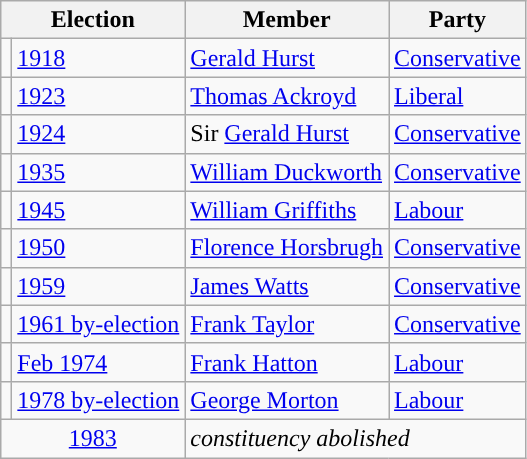<table class="wikitable">
<tr>
<th colspan="2">Election</th>
<th>Member</th>
<th>Party</th>
</tr>
<tr>
<td style="color:inherit;background-color: "></td>
<td><a href='#'>1918</a></td>
<td><a href='#'>Gerald Hurst</a></td>
<td><a href='#'>Conservative</a></td>
</tr>
<tr>
<td style="color:inherit;background-color: "></td>
<td><a href='#'>1923</a></td>
<td><a href='#'>Thomas Ackroyd</a></td>
<td><a href='#'>Liberal</a></td>
</tr>
<tr>
<td style="color:inherit;background-color: "></td>
<td><a href='#'>1924</a></td>
<td>Sir <a href='#'>Gerald Hurst</a></td>
<td><a href='#'>Conservative</a></td>
</tr>
<tr>
<td style="color:inherit;background-color: "></td>
<td><a href='#'>1935</a></td>
<td><a href='#'>William Duckworth</a></td>
<td><a href='#'>Conservative</a></td>
</tr>
<tr>
<td style="color:inherit;background-color: "></td>
<td><a href='#'>1945</a></td>
<td><a href='#'>William Griffiths</a></td>
<td><a href='#'>Labour</a></td>
</tr>
<tr>
<td style="color:inherit;background-color: "></td>
<td><a href='#'>1950</a></td>
<td><a href='#'>Florence Horsbrugh</a></td>
<td><a href='#'>Conservative</a></td>
</tr>
<tr>
<td style="color:inherit;background-color: "></td>
<td><a href='#'>1959</a></td>
<td><a href='#'>James Watts</a></td>
<td><a href='#'>Conservative</a></td>
</tr>
<tr>
<td style="color:inherit;background-color: "></td>
<td><a href='#'>1961 by-election</a></td>
<td><a href='#'>Frank Taylor</a></td>
<td><a href='#'>Conservative</a></td>
</tr>
<tr>
<td style="color:inherit;background-color: "></td>
<td><a href='#'>Feb 1974</a></td>
<td><a href='#'>Frank Hatton</a></td>
<td><a href='#'>Labour</a></td>
</tr>
<tr>
<td style="color:inherit;background-color: "></td>
<td><a href='#'>1978 by-election</a></td>
<td><a href='#'>George Morton</a></td>
<td><a href='#'>Labour</a></td>
</tr>
<tr>
<td colspan="2" align="center"><a href='#'>1983</a></td>
<td colspan="2"><em>constituency abolished</em></td>
</tr>
</table>
